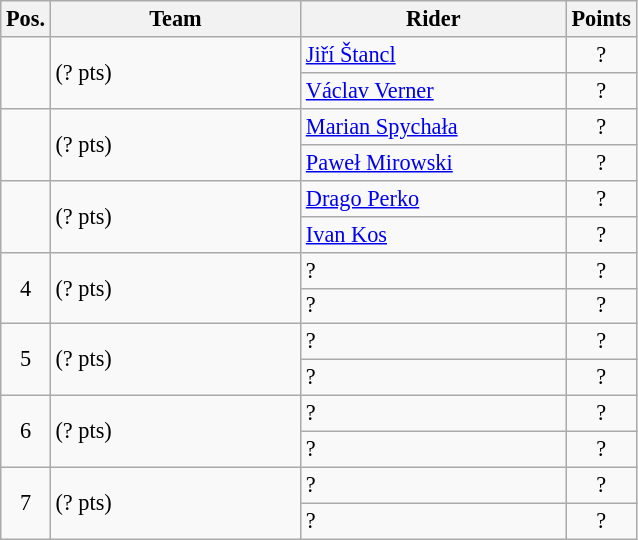<table class=wikitable style="font-size:93%;">
<tr>
<th width=25px>Pos.</th>
<th width=160px>Team</th>
<th width=170px>Rider</th>
<th width=40px>Points</th>
</tr>
<tr align=center >
<td rowspan=2 ></td>
<td rowspan=2 align=left> (? pts)</td>
<td align=left><a href='#'>Jiří Štancl</a></td>
<td>?</td>
</tr>
<tr align=center >
<td align=left><a href='#'>Václav Verner</a></td>
<td>?</td>
</tr>
<tr align=center >
<td rowspan=2 ></td>
<td rowspan=2 align=left> (? pts)</td>
<td align=left><a href='#'>Marian Spychała</a></td>
<td>?</td>
</tr>
<tr align=center >
<td align=left><a href='#'>Paweł Mirowski</a></td>
<td>?</td>
</tr>
<tr align=center >
<td rowspan=2 ></td>
<td rowspan=2 align=left> (? pts)</td>
<td align=left><a href='#'>Drago Perko</a></td>
<td>?</td>
</tr>
<tr align=center >
<td align=left><a href='#'>Ivan Kos</a></td>
<td>?</td>
</tr>
<tr align=center>
<td rowspan=2>4</td>
<td rowspan=2 align=left> (? pts)</td>
<td align=left>?</td>
<td>?</td>
</tr>
<tr align=center>
<td align=left>?</td>
<td>?</td>
</tr>
<tr align=center>
<td rowspan=2>5</td>
<td rowspan=2 align=left> (? pts)</td>
<td align=left>?</td>
<td>?</td>
</tr>
<tr align=center>
<td align=left>?</td>
<td>?</td>
</tr>
<tr align=center>
<td rowspan=2>6</td>
<td rowspan=2 align=left> (? pts)</td>
<td align=left>?</td>
<td>?</td>
</tr>
<tr align=center>
<td align=left>?</td>
<td>?</td>
</tr>
<tr align=center>
<td rowspan=2>7</td>
<td rowspan=2 align=left> (? pts)</td>
<td align=left>?</td>
<td>?</td>
</tr>
<tr align=center>
<td align=left>?</td>
<td>?</td>
</tr>
</table>
